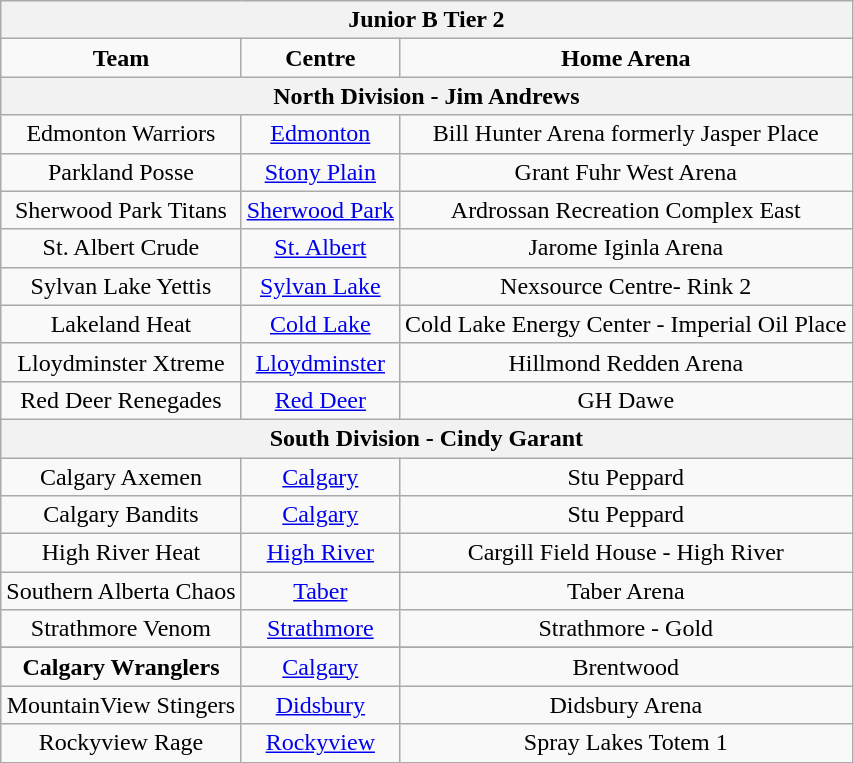<table class="wikitable">
<tr align="center">
<th colspan="3"><strong>Junior B Tier 2</strong></th>
</tr>
<tr align="center">
<td><strong>Team</strong></td>
<td><strong>Centre</strong></td>
<td><strong>Home Arena</strong></td>
</tr>
<tr>
<th colspan="3">North Division - Jim Andrews</th>
</tr>
<tr align="center">
<td>Edmonton Warriors</td>
<td><a href='#'>Edmonton</a></td>
<td>Bill Hunter Arena formerly Jasper Place</td>
</tr>
<tr align="center">
<td>Parkland Posse</td>
<td><a href='#'>Stony Plain</a></td>
<td>Grant Fuhr West Arena</td>
</tr>
<tr align="center">
<td>Sherwood Park Titans</td>
<td><a href='#'>Sherwood Park</a></td>
<td>Ardrossan Recreation Complex East</td>
</tr>
<tr align="center">
<td>St. Albert Crude</td>
<td><a href='#'>St. Albert</a></td>
<td>Jarome Iginla Arena</td>
</tr>
<tr align="center">
<td>Sylvan Lake Yettis</td>
<td><a href='#'>Sylvan Lake</a></td>
<td>Nexsource Centre- Rink 2</td>
</tr>
<tr align="center">
<td>Lakeland Heat</td>
<td><a href='#'>Cold Lake</a></td>
<td>Cold Lake Energy Center - Imperial Oil Place</td>
</tr>
<tr align="center">
<td>Lloydminster Xtreme</td>
<td><a href='#'>Lloydminster</a></td>
<td>Hillmond Redden Arena</td>
</tr>
<tr align="center">
<td>Red Deer Renegades</td>
<td><a href='#'>Red Deer</a></td>
<td>GH Dawe</td>
</tr>
<tr>
<th colspan="3">South Division - Cindy Garant</th>
</tr>
<tr align="center">
<td>Calgary Axemen</td>
<td><a href='#'>Calgary</a></td>
<td>Stu Peppard</td>
</tr>
<tr align="center">
<td>Calgary Bandits</td>
<td><a href='#'>Calgary</a></td>
<td>Stu Peppard</td>
</tr>
<tr align="center">
<td>High River Heat</td>
<td><a href='#'>High River</a></td>
<td>Cargill Field House - High River</td>
</tr>
<tr align="center">
<td>Southern Alberta Chaos</td>
<td><a href='#'>Taber</a></td>
<td>Taber Arena</td>
</tr>
<tr align="center">
<td>Strathmore Venom</td>
<td><a href='#'>Strathmore</a></td>
<td>Strathmore - Gold</td>
</tr>
<tr>
</tr>
<tr align="center">
<td><strong>Calgary Wranglers</strong></td>
<td><a href='#'>Calgary</a></td>
<td>Brentwood</td>
</tr>
<tr align="center">
<td>MountainView Stingers</td>
<td><a href='#'>Didsbury</a></td>
<td>Didsbury Arena</td>
</tr>
<tr align="center">
<td>Rockyview Rage</td>
<td><a href='#'>Rockyview</a></td>
<td>Spray Lakes Totem 1</td>
</tr>
</table>
